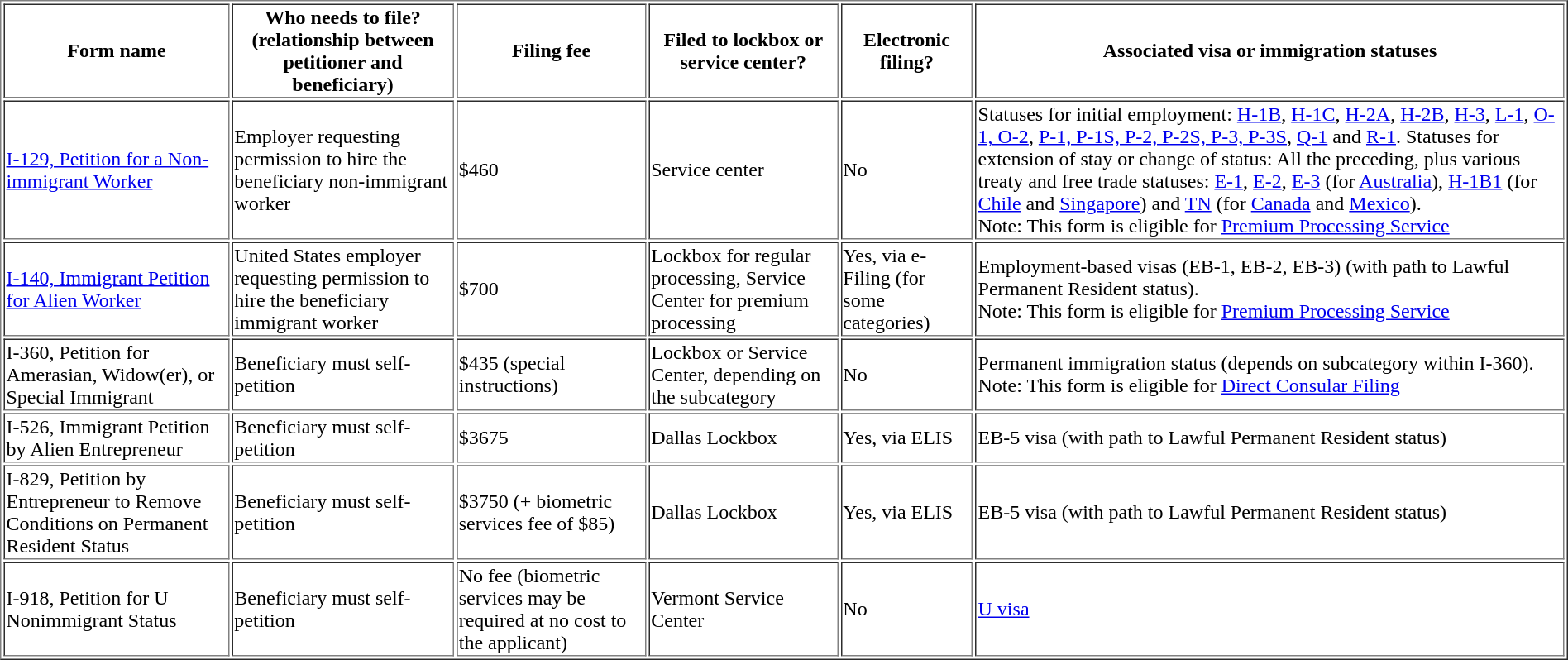<table class="sortable" border="1">
<tr>
<th>Form name</th>
<th>Who needs to file? (relationship between petitioner and beneficiary)</th>
<th>Filing fee</th>
<th>Filed to lockbox or service center?</th>
<th>Electronic filing?</th>
<th>Associated visa or immigration statuses</th>
</tr>
<tr>
<td><a href='#'>I-129, Petition for a Non-immigrant Worker</a></td>
<td>Employer requesting permission to hire the beneficiary non-immigrant worker</td>
<td>$460</td>
<td>Service center</td>
<td>No</td>
<td>Statuses for initial employment: <a href='#'>H-1B</a>, <a href='#'>H-1C</a>, <a href='#'>H-2A</a>, <a href='#'>H-2B</a>, <a href='#'>H-3</a>, <a href='#'>L-1</a>, <a href='#'>O-1, O-2</a>, <a href='#'>P-1, P-1S, P-2, P-2S, P-3, P-3S</a>, <a href='#'>Q-1</a> and <a href='#'>R-1</a>. Statuses for extension of stay or change of status: All the preceding, plus various treaty and free trade statuses: <a href='#'>E-1</a>, <a href='#'>E-2</a>, <a href='#'>E-3</a> (for <a href='#'>Australia</a>), <a href='#'>H-1B1</a> (for <a href='#'>Chile</a> and <a href='#'>Singapore</a>) and <a href='#'>TN</a> (for <a href='#'>Canada</a> and <a href='#'>Mexico</a>).<br>Note: This form is eligible for <a href='#'>Premium Processing Service</a></td>
</tr>
<tr>
<td><a href='#'>I-140, Immigrant Petition for Alien Worker</a></td>
<td>United States employer requesting permission to hire the beneficiary immigrant worker</td>
<td>$700</td>
<td>Lockbox for regular processing, Service Center for premium processing</td>
<td>Yes, via e-Filing (for some categories)</td>
<td>Employment-based visas (EB-1, EB-2, EB-3) (with path to Lawful Permanent Resident status).<br>Note: This form is eligible for <a href='#'>Premium Processing Service</a></td>
</tr>
<tr>
<td>I-360, Petition for Amerasian, Widow(er), or Special Immigrant</td>
<td>Beneficiary must self-petition</td>
<td>$435 (special instructions)</td>
<td>Lockbox or Service Center, depending on the subcategory</td>
<td>No</td>
<td>Permanent immigration status (depends on subcategory within I-360).<br>Note: This form is eligible for <a href='#'>Direct Consular Filing</a></td>
</tr>
<tr>
<td>I-526, Immigrant Petition by Alien Entrepreneur</td>
<td>Beneficiary must self-petition</td>
<td>$3675</td>
<td>Dallas Lockbox</td>
<td>Yes, via ELIS</td>
<td>EB-5 visa (with path to Lawful Permanent Resident status)</td>
</tr>
<tr>
<td>I-829, Petition by Entrepreneur to Remove Conditions on Permanent Resident Status</td>
<td>Beneficiary must self-petition</td>
<td>$3750 (+ biometric services fee of $85)</td>
<td>Dallas Lockbox</td>
<td>Yes, via ELIS</td>
<td>EB-5 visa (with path to Lawful Permanent Resident status)</td>
</tr>
<tr>
<td>I-918, Petition for U Nonimmigrant Status</td>
<td>Beneficiary must self-petition</td>
<td>No fee (biometric services may be required at no cost to the applicant)</td>
<td>Vermont Service Center</td>
<td>No</td>
<td><a href='#'>U visa</a></td>
</tr>
</table>
